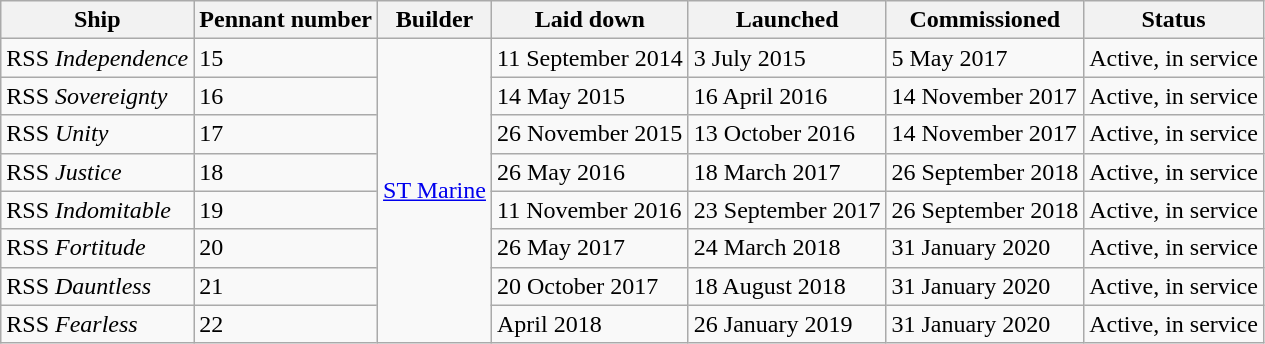<table class="wikitable">
<tr>
<th>Ship</th>
<th>Pennant number</th>
<th>Builder</th>
<th>Laid down</th>
<th>Launched</th>
<th>Commissioned</th>
<th>Status</th>
</tr>
<tr>
<td>RSS <em>Independence</em></td>
<td>15</td>
<td rowspan=8><a href='#'>ST Marine</a></td>
<td>11 September 2014</td>
<td>3 July 2015</td>
<td>5 May 2017</td>
<td>Active, in service</td>
</tr>
<tr>
<td>RSS <em>Sovereignty</em></td>
<td>16</td>
<td>14 May 2015</td>
<td>16 April 2016</td>
<td>14 November 2017</td>
<td>Active, in service</td>
</tr>
<tr>
<td>RSS <em>Unity</em></td>
<td>17</td>
<td>26 November 2015</td>
<td>13 October 2016</td>
<td>14 November 2017</td>
<td>Active, in service</td>
</tr>
<tr>
<td>RSS <em>Justice</em></td>
<td>18</td>
<td>26 May 2016</td>
<td>18 March 2017</td>
<td>26 September 2018</td>
<td>Active, in service</td>
</tr>
<tr>
<td>RSS <em>Indomitable</em></td>
<td>19</td>
<td>11 November 2016</td>
<td>23 September 2017</td>
<td>26 September 2018</td>
<td>Active, in service</td>
</tr>
<tr>
<td>RSS <em>Fortitude</em></td>
<td>20</td>
<td>26 May 2017</td>
<td>24 March 2018</td>
<td>31 January 2020</td>
<td>Active, in service</td>
</tr>
<tr>
<td>RSS <em>Dauntless</em></td>
<td>21</td>
<td>20 October 2017</td>
<td>18 August 2018</td>
<td>31 January 2020</td>
<td>Active, in service</td>
</tr>
<tr>
<td>RSS <em>Fearless</em></td>
<td>22</td>
<td>April 2018</td>
<td>26 January 2019</td>
<td>31 January 2020</td>
<td>Active, in service</td>
</tr>
</table>
